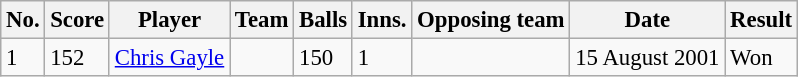<table class="wikitable sortable" style="font-size:95%">
<tr>
<th>No.</th>
<th>Score</th>
<th>Player</th>
<th>Team</th>
<th>Balls</th>
<th>Inns.</th>
<th>Opposing team</th>
<th>Date</th>
<th>Result</th>
</tr>
<tr>
<td>1</td>
<td>152</td>
<td><a href='#'>Chris Gayle</a></td>
<td></td>
<td>150</td>
<td>1</td>
<td></td>
<td>15 August 2001</td>
<td>Won</td>
</tr>
</table>
